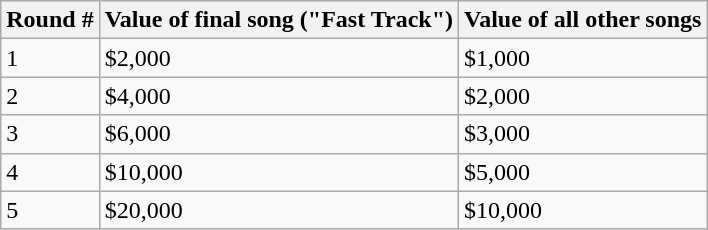<table class="wikitable">
<tr>
<th>Round #</th>
<th>Value of final song ("Fast Track")</th>
<th>Value of all other songs</th>
</tr>
<tr>
<td>1</td>
<td>$2,000</td>
<td>$1,000</td>
</tr>
<tr>
<td>2</td>
<td>$4,000</td>
<td>$2,000</td>
</tr>
<tr>
<td>3</td>
<td>$6,000</td>
<td>$3,000</td>
</tr>
<tr>
<td>4</td>
<td>$10,000</td>
<td>$5,000</td>
</tr>
<tr>
<td>5</td>
<td>$20,000</td>
<td>$10,000</td>
</tr>
</table>
